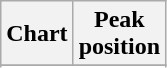<table class="wikitable sortable plainrowheaders" style="text-align:center;">
<tr>
<th scope="col">Chart</th>
<th scope="col">Peak<br>position</th>
</tr>
<tr>
</tr>
<tr>
</tr>
<tr>
</tr>
<tr>
</tr>
<tr>
</tr>
<tr>
</tr>
<tr>
</tr>
</table>
